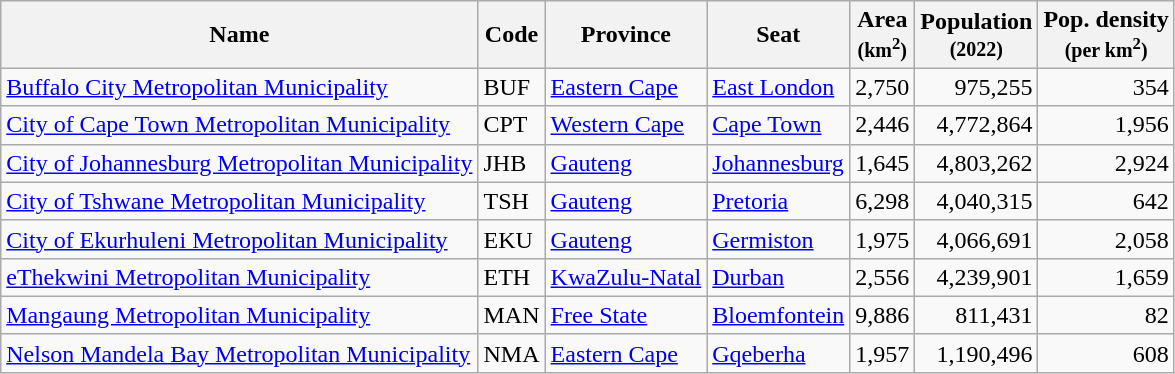<table class="wikitable sortable">
<tr>
<th>Name</th>
<th>Code</th>
<th>Province</th>
<th>Seat</th>
<th>Area<br><small>(km<sup>2</sup>)</small></th>
<th>Population<br><small>(2022)</small></th>
<th>Pop. density<br><small>(per km<sup>2</sup>)</small></th>
</tr>
<tr>
<td><a href='#'>Buffalo City Metropolitan Municipality</a></td>
<td>BUF</td>
<td><a href='#'>Eastern Cape</a></td>
<td><a href='#'>East London</a></td>
<td style="text-align:right">2,750</td>
<td style="text-align:right">975,255</td>
<td style="text-align:right">354</td>
</tr>
<tr>
<td><a href='#'>City of Cape Town Metropolitan Municipality</a></td>
<td>CPT</td>
<td><a href='#'>Western Cape</a></td>
<td><a href='#'>Cape Town</a></td>
<td style="text-align:right">2,446</td>
<td style="text-align:right">4,772,864</td>
<td style="text-align:right">1,956</td>
</tr>
<tr>
<td><a href='#'>City of Johannesburg Metropolitan Municipality</a></td>
<td>JHB</td>
<td><a href='#'>Gauteng</a></td>
<td><a href='#'>Johannesburg</a></td>
<td style="text-align:right">1,645</td>
<td style="text-align:right">4,803,262</td>
<td style="text-align:right">2,924</td>
</tr>
<tr>
<td><a href='#'>City of Tshwane Metropolitan Municipality</a></td>
<td>TSH</td>
<td><a href='#'>Gauteng</a></td>
<td><a href='#'>Pretoria</a></td>
<td style="text-align:right">6,298</td>
<td style="text-align:right">4,040,315</td>
<td style="text-align:right">642</td>
</tr>
<tr>
<td><a href='#'>City of Ekurhuleni Metropolitan Municipality</a></td>
<td>EKU</td>
<td><a href='#'>Gauteng</a></td>
<td><a href='#'>Germiston</a></td>
<td style="text-align:right">1,975</td>
<td style="text-align:right">4,066,691</td>
<td style="text-align:right">2,058</td>
</tr>
<tr>
<td><a href='#'>eThekwini Metropolitan Municipality</a></td>
<td>ETH</td>
<td><a href='#'>KwaZulu-Natal</a></td>
<td><a href='#'>Durban</a></td>
<td style="text-align:right">2,556</td>
<td style="text-align:right">4,239,901</td>
<td style="text-align:right">1,659</td>
</tr>
<tr>
<td><a href='#'>Mangaung Metropolitan Municipality</a></td>
<td>MAN</td>
<td><a href='#'>Free State</a></td>
<td><a href='#'>Bloemfontein</a></td>
<td style="text-align:right">9,886</td>
<td style="text-align:right">811,431</td>
<td style="text-align:right">82</td>
</tr>
<tr>
<td><a href='#'>Nelson Mandela Bay Metropolitan Municipality</a></td>
<td>NMA</td>
<td><a href='#'>Eastern Cape</a></td>
<td><a href='#'>Gqeberha</a></td>
<td style="text-align:right">1,957</td>
<td style="text-align:right">1,190,496</td>
<td style="text-align:right">608</td>
</tr>
</table>
